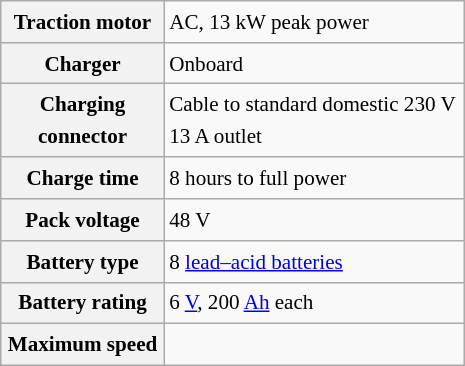<table class="wikitable floatright" style="width: 22em; font-size: 88%; text-align: left; line-height: 1.5em">
<tr>
<th>Traction motor</th>
<td>AC, 13 kW peak power</td>
</tr>
<tr>
<th>Charger</th>
<td>Onboard</td>
</tr>
<tr>
<th>Charging connector</th>
<td>Cable to standard domestic 230 V 13 A outlet</td>
</tr>
<tr>
<th>Charge time</th>
<td>8 hours to full power</td>
</tr>
<tr>
<th>Pack voltage</th>
<td>48 V</td>
</tr>
<tr>
<th>Battery type</th>
<td>8 <a href='#'>lead–acid batteries</a></td>
</tr>
<tr>
<th>Battery rating</th>
<td>6 <a href='#'>V</a>, 200 <a href='#'>Ah</a> each</td>
</tr>
<tr>
<th>Maximum speed</th>
<td></td>
</tr>
</table>
